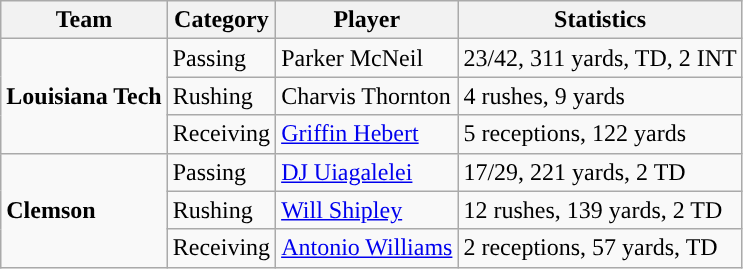<table class="wikitable" style="float: left;">
<tr>
<th>Team</th>
<th>Category</th>
<th>Player</th>
<th>Statistics</th>
</tr>
<tr>
<td rowspan=3><strong>Louisiana Tech</strong></td>
<td>Passing</td>
<td>Parker McNeil</td>
<td>23/42, 311 yards, TD, 2 INT</td>
</tr>
<tr>
<td>Rushing</td>
<td>Charvis Thornton</td>
<td>4 rushes, 9 yards</td>
</tr>
<tr>
<td>Receiving</td>
<td><a href='#'>Griffin Hebert</a></td>
<td>5 receptions, 122 yards</td>
</tr>
<tr>
<td rowspan=3><strong>Clemson</strong></td>
<td>Passing</td>
<td><a href='#'>DJ Uiagalelei</a></td>
<td>17/29, 221 yards, 2 TD</td>
</tr>
<tr>
<td>Rushing</td>
<td><a href='#'>Will Shipley</a></td>
<td>12 rushes, 139 yards, 2 TD</td>
</tr>
<tr>
<td>Receiving</td>
<td><a href='#'>Antonio Williams</a></td>
<td>2 receptions, 57 yards, TD</td>
</tr>
</table>
